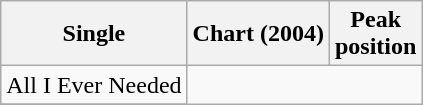<table class="wikitable">
<tr>
<th>Single</th>
<th>Chart (2004)</th>
<th>Peak<br>position</th>
</tr>
<tr>
<td>All I Ever Needed<br></td>
</tr>
<tr>
</tr>
</table>
